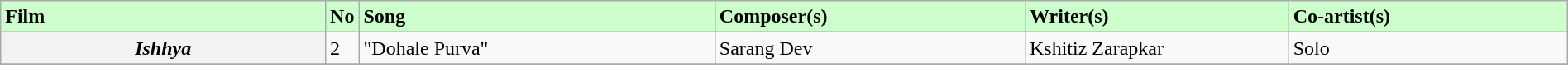<table class="wikitable plainrowheaders" width="100%" textcolor:#000;">
<tr style="background:#cfc; text-align:"center;">
<td scope="col" width=21%><strong>Film</strong></td>
<td><strong>No</strong></td>
<td scope="col" width=23%><strong>Song</strong></td>
<td scope="col" width=20%><strong>Composer(s)</strong></td>
<td scope="col" width=17%><strong>Writer(s)</strong></td>
<td scope="col" width=18%><strong>Co-artist(s)</strong></td>
</tr>
<tr>
<th><em>Ishhya</em></th>
<td>2</td>
<td>"Dohale Purva"</td>
<td>Sarang Dev</td>
<td>Kshitiz Zarapkar</td>
<td>Solo</td>
</tr>
<tr>
</tr>
</table>
